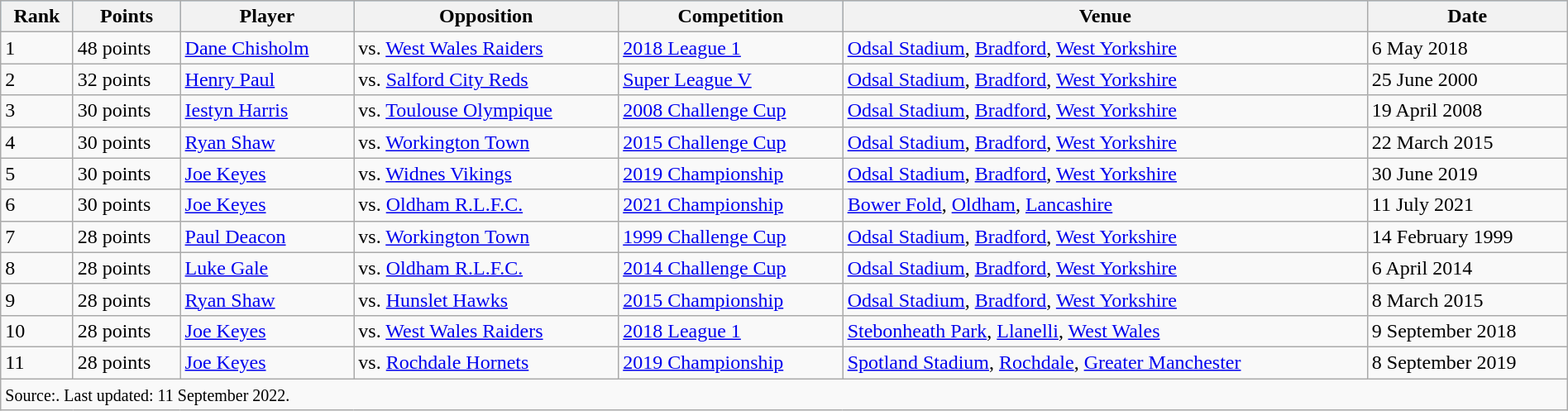<table class="wikitable" style="width:100%;">
<tr style="background:#87cefa;">
<th>Rank</th>
<th>Points</th>
<th>Player</th>
<th>Opposition</th>
<th>Competition</th>
<th>Venue</th>
<th>Date</th>
</tr>
<tr>
<td>1</td>
<td>48 points</td>
<td> <a href='#'>Dane Chisholm</a></td>
<td>vs. <a href='#'>West Wales Raiders</a></td>
<td><a href='#'>2018 League 1</a></td>
<td> <a href='#'>Odsal Stadium</a>, <a href='#'>Bradford</a>, <a href='#'>West Yorkshire</a></td>
<td>6 May 2018</td>
</tr>
<tr>
<td>2</td>
<td>32 points</td>
<td> <a href='#'>Henry Paul</a></td>
<td>vs. <a href='#'>Salford City Reds</a></td>
<td><a href='#'>Super League V</a></td>
<td> <a href='#'>Odsal Stadium</a>, <a href='#'>Bradford</a>, <a href='#'>West Yorkshire</a></td>
<td>25 June 2000</td>
</tr>
<tr>
<td>3</td>
<td>30 points</td>
<td> <a href='#'>Iestyn Harris</a></td>
<td>vs. <a href='#'>Toulouse Olympique</a></td>
<td><a href='#'>2008 Challenge Cup</a></td>
<td> <a href='#'>Odsal Stadium</a>, <a href='#'>Bradford</a>, <a href='#'>West Yorkshire</a></td>
<td>19 April 2008</td>
</tr>
<tr>
<td>4</td>
<td>30 points</td>
<td> <a href='#'>Ryan Shaw</a></td>
<td>vs. <a href='#'>Workington Town</a></td>
<td><a href='#'>2015 Challenge Cup</a></td>
<td> <a href='#'>Odsal Stadium</a>, <a href='#'>Bradford</a>, <a href='#'>West Yorkshire</a></td>
<td>22 March 2015</td>
</tr>
<tr>
<td>5</td>
<td>30 points</td>
<td> <a href='#'>Joe Keyes</a></td>
<td>vs. <a href='#'>Widnes Vikings</a></td>
<td><a href='#'>2019 Championship</a></td>
<td> <a href='#'>Odsal Stadium</a>, <a href='#'>Bradford</a>, <a href='#'>West Yorkshire</a></td>
<td>30 June 2019</td>
</tr>
<tr>
<td>6</td>
<td>30 points</td>
<td> <a href='#'>Joe Keyes</a></td>
<td>vs. <a href='#'>Oldham R.L.F.C.</a></td>
<td><a href='#'>2021 Championship</a></td>
<td> <a href='#'>Bower Fold</a>, <a href='#'>Oldham</a>, <a href='#'>Lancashire</a></td>
<td>11 July 2021</td>
</tr>
<tr>
<td>7</td>
<td>28 points</td>
<td> <a href='#'>Paul Deacon</a></td>
<td>vs. <a href='#'>Workington Town</a></td>
<td><a href='#'>1999 Challenge Cup</a></td>
<td> <a href='#'>Odsal Stadium</a>, <a href='#'>Bradford</a>, <a href='#'>West Yorkshire</a></td>
<td>14 February 1999</td>
</tr>
<tr>
<td>8</td>
<td>28 points</td>
<td> <a href='#'>Luke Gale</a></td>
<td>vs. <a href='#'>Oldham R.L.F.C.</a></td>
<td><a href='#'>2014 Challenge Cup</a></td>
<td> <a href='#'>Odsal Stadium</a>, <a href='#'>Bradford</a>, <a href='#'>West Yorkshire</a></td>
<td>6 April 2014</td>
</tr>
<tr>
<td>9</td>
<td>28 points</td>
<td> <a href='#'>Ryan Shaw</a></td>
<td>vs. <a href='#'>Hunslet Hawks</a></td>
<td><a href='#'>2015 Championship</a></td>
<td> <a href='#'>Odsal Stadium</a>, <a href='#'>Bradford</a>, <a href='#'>West Yorkshire</a></td>
<td>8 March 2015</td>
</tr>
<tr>
<td>10</td>
<td>28 points</td>
<td> <a href='#'>Joe Keyes</a></td>
<td>vs. <a href='#'>West Wales Raiders</a></td>
<td><a href='#'>2018 League 1</a></td>
<td> <a href='#'>Stebonheath Park</a>, <a href='#'>Llanelli</a>, <a href='#'>West Wales</a></td>
<td>9 September 2018</td>
</tr>
<tr>
<td>11</td>
<td>28 points</td>
<td> <a href='#'>Joe Keyes</a></td>
<td>vs. <a href='#'>Rochdale Hornets</a></td>
<td><a href='#'>2019 Championship</a></td>
<td> <a href='#'>Spotland Stadium</a>, <a href='#'>Rochdale</a>, <a href='#'>Greater Manchester</a></td>
<td>8 September 2019</td>
</tr>
<tr>
<td colspan=7><small>Source:. Last updated: 11 September 2022.</small></td>
</tr>
</table>
